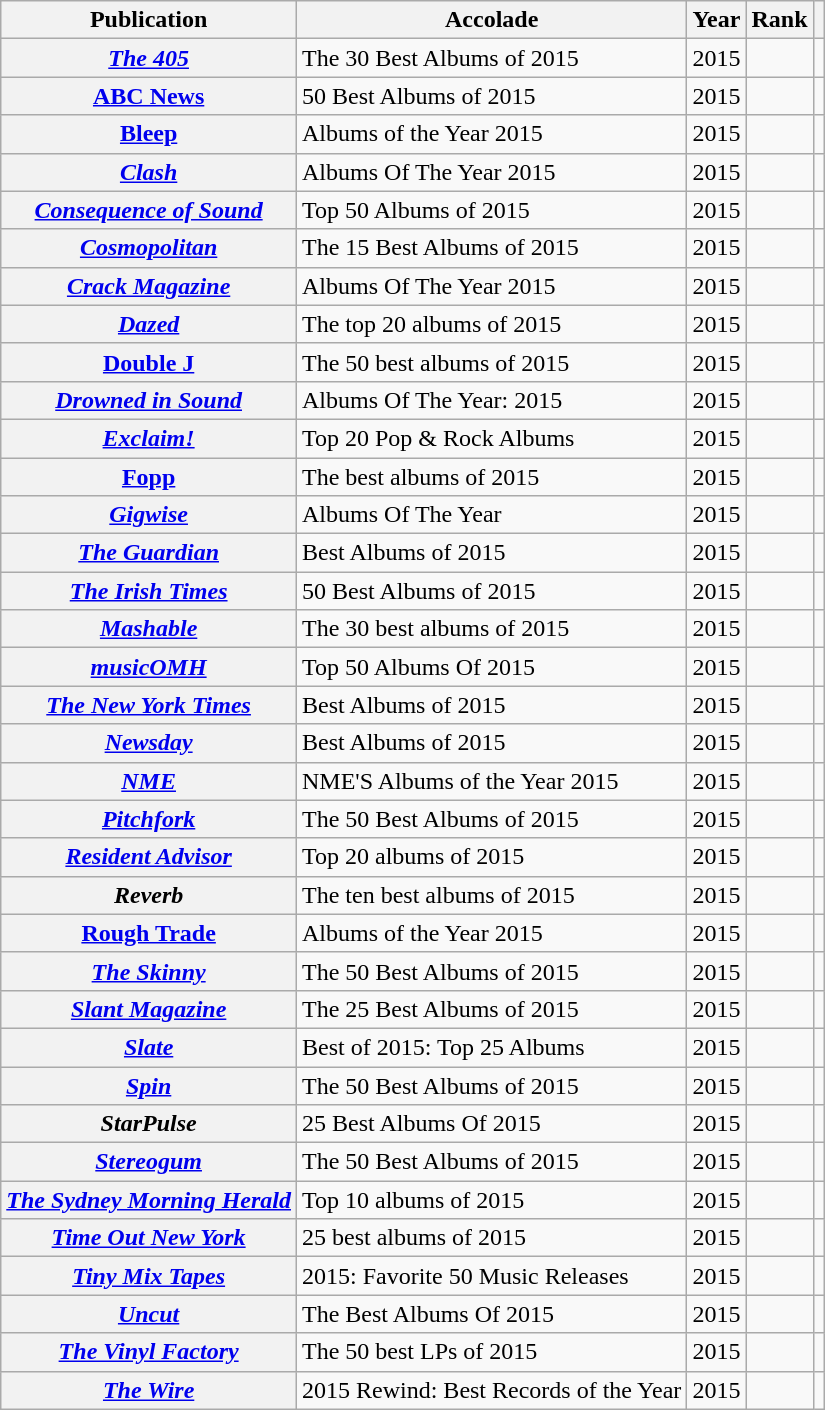<table class="wikitable sortable plainrowheaders">
<tr>
<th scope="col">Publication</th>
<th scope="col">Accolade</th>
<th scope="col">Year</th>
<th scope="col">Rank</th>
<th scope="col" class="unsortable"></th>
</tr>
<tr>
<th scope="row"><em><a href='#'>The 405</a></em></th>
<td>The 30 Best Albums of 2015</td>
<td>2015</td>
<td></td>
<td></td>
</tr>
<tr>
<th scope="row"><a href='#'>ABC News</a></th>
<td>50 Best Albums of 2015</td>
<td>2015</td>
<td></td>
<td></td>
</tr>
<tr>
<th scope="row"><a href='#'>Bleep</a></th>
<td>Albums of the Year 2015</td>
<td>2015</td>
<td></td>
<td></td>
</tr>
<tr>
<th scope="row"><em><a href='#'>Clash</a></em></th>
<td>Albums Of The Year 2015</td>
<td>2015</td>
<td></td>
<td></td>
</tr>
<tr>
<th scope="row"><em><a href='#'>Consequence of Sound</a></em></th>
<td>Top 50 Albums of 2015</td>
<td>2015</td>
<td></td>
<td></td>
</tr>
<tr>
<th scope="row"><em><a href='#'>Cosmopolitan</a></em></th>
<td>The 15 Best Albums of 2015</td>
<td>2015</td>
<td></td>
<td></td>
</tr>
<tr>
<th scope="row"><em><a href='#'>Crack Magazine</a></em></th>
<td>Albums Of The Year 2015</td>
<td>2015</td>
<td></td>
<td></td>
</tr>
<tr>
<th scope="row"><em><a href='#'>Dazed</a></em></th>
<td>The top 20 albums of 2015</td>
<td>2015</td>
<td></td>
<td></td>
</tr>
<tr>
<th scope="row"><a href='#'>Double J</a></th>
<td>The 50 best albums of 2015</td>
<td>2015</td>
<td></td>
<td></td>
</tr>
<tr>
<th scope="row"><em><a href='#'>Drowned in Sound</a></em></th>
<td>Albums Of The Year: 2015</td>
<td>2015</td>
<td></td>
<td></td>
</tr>
<tr>
<th scope="row"><em><a href='#'>Exclaim!</a></em></th>
<td>Top 20 Pop & Rock Albums</td>
<td>2015</td>
<td></td>
<td></td>
</tr>
<tr>
<th scope="row"><a href='#'>Fopp</a></th>
<td>The best albums of 2015</td>
<td>2015</td>
<td></td>
<td></td>
</tr>
<tr>
<th scope="row"><em><a href='#'>Gigwise</a></em></th>
<td>Albums Of The Year</td>
<td>2015</td>
<td></td>
<td></td>
</tr>
<tr>
<th scope="row"><em><a href='#'>The Guardian</a></em></th>
<td>Best Albums of 2015</td>
<td>2015</td>
<td></td>
<td></td>
</tr>
<tr>
<th scope="row"><em><a href='#'>The Irish Times</a></em></th>
<td>50 Best Albums of 2015</td>
<td>2015</td>
<td></td>
<td></td>
</tr>
<tr>
<th scope="row"><em><a href='#'>Mashable</a></em></th>
<td>The 30 best albums of 2015</td>
<td>2015</td>
<td></td>
<td></td>
</tr>
<tr>
<th scope="row"><em><a href='#'>musicOMH</a></em></th>
<td>Top 50 Albums Of 2015</td>
<td>2015</td>
<td></td>
<td></td>
</tr>
<tr>
<th scope="row"><em><a href='#'>The New York Times</a></em></th>
<td>Best Albums of 2015</td>
<td>2015</td>
<td></td>
<td></td>
</tr>
<tr>
<th scope="row"><em><a href='#'>Newsday</a></em></th>
<td>Best Albums of 2015</td>
<td>2015</td>
<td></td>
<td></td>
</tr>
<tr>
<th scope="row"><em><a href='#'>NME</a></em></th>
<td>NME'S Albums of the Year 2015</td>
<td>2015</td>
<td></td>
<td></td>
</tr>
<tr>
<th scope="row"><em><a href='#'>Pitchfork</a></em></th>
<td>The 50 Best Albums of 2015</td>
<td>2015</td>
<td></td>
<td></td>
</tr>
<tr>
<th scope="row"><em><a href='#'>Resident Advisor</a></em></th>
<td>Top 20 albums of 2015</td>
<td>2015</td>
<td></td>
<td></td>
</tr>
<tr>
<th scope="row"><em>Reverb</em></th>
<td>The ten best albums of 2015</td>
<td>2015</td>
<td></td>
<td></td>
</tr>
<tr>
<th scope="row"><a href='#'>Rough Trade</a></th>
<td>Albums of the Year 2015</td>
<td>2015</td>
<td></td>
<td></td>
</tr>
<tr>
<th scope="row"><em><a href='#'>The Skinny</a></em></th>
<td>The 50 Best Albums of 2015</td>
<td>2015</td>
<td></td>
<td></td>
</tr>
<tr>
<th scope="row"><em><a href='#'>Slant Magazine</a></em></th>
<td>The 25 Best Albums of 2015</td>
<td>2015</td>
<td></td>
<td></td>
</tr>
<tr>
<th scope="row"><em><a href='#'>Slate</a></em></th>
<td>Best of 2015: Top 25 Albums</td>
<td>2015</td>
<td></td>
<td></td>
</tr>
<tr>
<th scope="row"><em><a href='#'>Spin</a></em></th>
<td>The 50 Best Albums of 2015</td>
<td>2015</td>
<td></td>
<td></td>
</tr>
<tr>
<th scope="row"><em>StarPulse</em></th>
<td>25 Best Albums Of 2015</td>
<td>2015</td>
<td></td>
<td></td>
</tr>
<tr>
<th scope="row"><em><a href='#'>Stereogum</a></em></th>
<td>The 50 Best Albums of 2015</td>
<td>2015</td>
<td></td>
<td></td>
</tr>
<tr>
<th scope="row"><em><a href='#'>The Sydney Morning Herald</a></em></th>
<td>Top 10 albums of 2015</td>
<td>2015</td>
<td></td>
<td></td>
</tr>
<tr>
<th scope="row"><em><a href='#'>Time Out New York</a></em></th>
<td>25 best albums of 2015</td>
<td>2015</td>
<td></td>
<td></td>
</tr>
<tr>
<th scope="row"><em><a href='#'>Tiny Mix Tapes</a></em></th>
<td>2015: Favorite 50 Music Releases</td>
<td>2015</td>
<td></td>
<td></td>
</tr>
<tr>
<th scope="row"><em><a href='#'>Uncut</a></em></th>
<td>The Best Albums Of 2015</td>
<td>2015</td>
<td></td>
<td></td>
</tr>
<tr>
<th scope="row"><em><a href='#'>The Vinyl Factory</a></em></th>
<td>The 50 best LPs of 2015</td>
<td>2015</td>
<td></td>
<td></td>
</tr>
<tr>
<th scope="row"><em><a href='#'>The Wire</a></em></th>
<td>2015 Rewind: Best Records of the Year</td>
<td>2015</td>
<td></td>
<td></td>
</tr>
</table>
